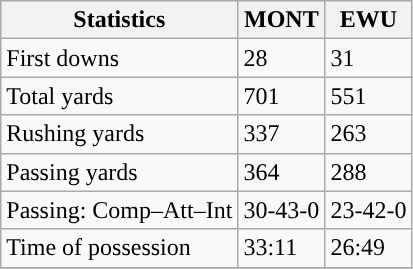<table class="wikitable" style="float: left;">
<tr>
<th>Statistics</th>
<th>MONT</th>
<th>EWU</th>
</tr>
<tr>
<td>First downs</td>
<td>28</td>
<td>31</td>
</tr>
<tr>
<td>Total yards</td>
<td>701</td>
<td>551</td>
</tr>
<tr>
<td>Rushing yards</td>
<td>337</td>
<td>263</td>
</tr>
<tr>
<td>Passing yards</td>
<td>364</td>
<td>288</td>
</tr>
<tr>
<td>Passing: Comp–Att–Int</td>
<td>30-43-0</td>
<td>23-42-0</td>
</tr>
<tr>
<td>Time of possession</td>
<td>33:11</td>
<td>26:49</td>
</tr>
<tr>
</tr>
</table>
